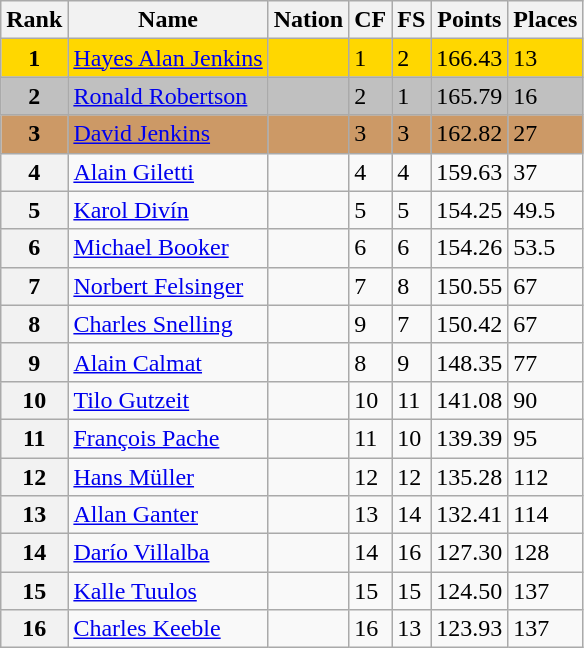<table class="wikitable">
<tr>
<th>Rank</th>
<th>Name</th>
<th>Nation</th>
<th>CF</th>
<th>FS</th>
<th>Points</th>
<th>Places</th>
</tr>
<tr bgcolor="gold">
<td align="center"><strong>1</strong></td>
<td><a href='#'>Hayes Alan Jenkins</a></td>
<td></td>
<td>1</td>
<td>2</td>
<td>166.43</td>
<td>13</td>
</tr>
<tr bgcolor="silver">
<td align="center"><strong>2</strong></td>
<td><a href='#'>Ronald Robertson</a></td>
<td></td>
<td>2</td>
<td>1</td>
<td>165.79</td>
<td>16</td>
</tr>
<tr bgcolor="cc9966">
<td align="center"><strong>3</strong></td>
<td><a href='#'>David Jenkins</a></td>
<td></td>
<td>3</td>
<td>3</td>
<td>162.82</td>
<td>27</td>
</tr>
<tr>
<th>4</th>
<td><a href='#'>Alain Giletti</a></td>
<td></td>
<td>4</td>
<td>4</td>
<td>159.63</td>
<td>37</td>
</tr>
<tr>
<th>5</th>
<td><a href='#'>Karol Divín</a></td>
<td></td>
<td>5</td>
<td>5</td>
<td>154.25</td>
<td>49.5</td>
</tr>
<tr>
<th>6</th>
<td><a href='#'>Michael Booker</a></td>
<td></td>
<td>6</td>
<td>6</td>
<td>154.26</td>
<td>53.5</td>
</tr>
<tr>
<th>7</th>
<td><a href='#'>Norbert Felsinger</a></td>
<td></td>
<td>7</td>
<td>8</td>
<td>150.55</td>
<td>67</td>
</tr>
<tr>
<th>8</th>
<td><a href='#'>Charles Snelling</a></td>
<td></td>
<td>9</td>
<td>7</td>
<td>150.42</td>
<td>67</td>
</tr>
<tr>
<th>9</th>
<td><a href='#'>Alain Calmat</a></td>
<td></td>
<td>8</td>
<td>9</td>
<td>148.35</td>
<td>77</td>
</tr>
<tr>
<th>10</th>
<td><a href='#'>Tilo Gutzeit</a></td>
<td></td>
<td>10</td>
<td>11</td>
<td>141.08</td>
<td>90</td>
</tr>
<tr>
<th>11</th>
<td><a href='#'>François Pache</a></td>
<td></td>
<td>11</td>
<td>10</td>
<td>139.39</td>
<td>95</td>
</tr>
<tr>
<th>12</th>
<td><a href='#'>Hans Müller</a></td>
<td></td>
<td>12</td>
<td>12</td>
<td>135.28</td>
<td>112</td>
</tr>
<tr>
<th>13</th>
<td><a href='#'>Allan Ganter</a></td>
<td></td>
<td>13</td>
<td>14</td>
<td>132.41</td>
<td>114</td>
</tr>
<tr>
<th>14</th>
<td><a href='#'>Darío Villalba</a></td>
<td></td>
<td>14</td>
<td>16</td>
<td>127.30</td>
<td>128</td>
</tr>
<tr>
<th>15</th>
<td><a href='#'>Kalle Tuulos</a></td>
<td></td>
<td>15</td>
<td>15</td>
<td>124.50</td>
<td>137</td>
</tr>
<tr>
<th>16</th>
<td><a href='#'>Charles Keeble</a></td>
<td></td>
<td>16</td>
<td>13</td>
<td>123.93</td>
<td>137</td>
</tr>
</table>
